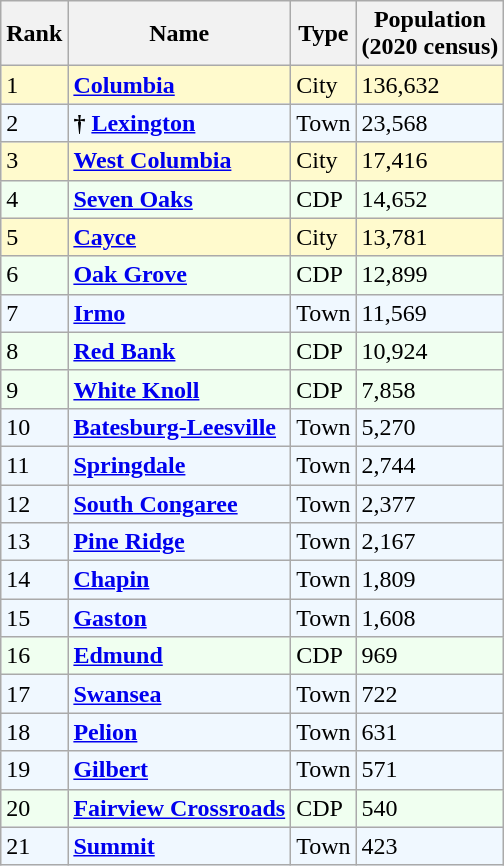<table class="wikitable sortable">
<tr>
<th>Rank</th>
<th>Name</th>
<th>Type</th>
<th>Population<br>(2020 census)</th>
</tr>
<tr style="background:#fffacd;">
<td>1</td>
<td><strong><a href='#'>Columbia</a></strong></td>
<td>City</td>
<td>136,632</td>
</tr>
<tr style="background:#f0f8ff;">
<td>2</td>
<td><strong>†</strong> <strong><a href='#'>Lexington</a></strong></td>
<td>Town</td>
<td>23,568</td>
</tr>
<tr style="background:#fffacd;">
<td>3</td>
<td><strong><a href='#'>West Columbia</a></strong></td>
<td>City</td>
<td>17,416</td>
</tr>
<tr style="background-color:#F0FFF0;">
<td>4</td>
<td><strong><a href='#'>Seven Oaks</a></strong></td>
<td>CDP</td>
<td>14,652</td>
</tr>
<tr style="background:#fffacd;">
<td>5</td>
<td><strong><a href='#'>Cayce</a></strong></td>
<td>City</td>
<td>13,781</td>
</tr>
<tr style="background-color:#F0FFF0;">
<td>6</td>
<td><strong><a href='#'>Oak Grove</a></strong></td>
<td>CDP</td>
<td>12,899</td>
</tr>
<tr style="background:#f0f8ff;">
<td>7</td>
<td><strong><a href='#'>Irmo</a></strong></td>
<td>Town</td>
<td>11,569</td>
</tr>
<tr style="background-color:#F0FFF0;">
<td>8</td>
<td><strong><a href='#'>Red Bank</a></strong></td>
<td>CDP</td>
<td>10,924</td>
</tr>
<tr style="background-color:#F0FFF0;">
<td>9</td>
<td><strong><a href='#'>White Knoll</a></strong></td>
<td>CDP</td>
<td>7,858</td>
</tr>
<tr style="background:#f0f8ff;">
<td>10</td>
<td><strong><a href='#'>Batesburg-Leesville</a></strong></td>
<td>Town</td>
<td>5,270</td>
</tr>
<tr style="background:#f0f8ff;">
<td>11</td>
<td><strong><a href='#'>Springdale</a></strong></td>
<td>Town</td>
<td>2,744</td>
</tr>
<tr style="background:#f0f8ff;">
<td>12</td>
<td><strong><a href='#'>South Congaree</a></strong></td>
<td>Town</td>
<td>2,377</td>
</tr>
<tr style="background:#f0f8ff;">
<td>13</td>
<td><strong><a href='#'>Pine Ridge</a></strong></td>
<td>Town</td>
<td>2,167</td>
</tr>
<tr style="background:#f0f8ff;">
<td>14</td>
<td><strong><a href='#'>Chapin</a></strong></td>
<td>Town</td>
<td>1,809</td>
</tr>
<tr style="background:#f0f8ff;">
<td>15</td>
<td><strong><a href='#'>Gaston</a></strong></td>
<td>Town</td>
<td>1,608</td>
</tr>
<tr style="background-color:#F0FFF0;">
<td>16</td>
<td><strong><a href='#'>Edmund</a></strong></td>
<td>CDP</td>
<td>969</td>
</tr>
<tr style="background:#f0f8ff;">
<td>17</td>
<td><strong><a href='#'>Swansea</a></strong></td>
<td>Town</td>
<td>722</td>
</tr>
<tr style="background:#f0f8ff;">
<td>18</td>
<td><strong><a href='#'>Pelion</a></strong></td>
<td>Town</td>
<td>631</td>
</tr>
<tr style="background:#f0f8ff;">
<td>19</td>
<td><strong><a href='#'>Gilbert</a></strong></td>
<td>Town</td>
<td>571</td>
</tr>
<tr style="background-color:#F0FFF0;">
<td>20</td>
<td><strong><a href='#'>Fairview Crossroads</a></strong></td>
<td>CDP</td>
<td>540</td>
</tr>
<tr style="background:#f0f8ff;">
<td>21</td>
<td><strong><a href='#'>Summit</a></strong></td>
<td>Town</td>
<td>423</td>
</tr>
</table>
